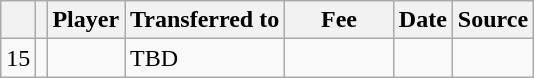<table class="wikitable plainrowheaders sortable">
<tr>
<th></th>
<th></th>
<th scope=col><strong>Player</strong></th>
<th><strong>Transferred to</strong></th>
<th !scope=col; style="width: 65px;"><strong>Fee</strong></th>
<th scope=col><strong>Date</strong></th>
<th scope=col><strong>Source</strong></th>
</tr>
<tr>
<td align=center>15</td>
<td align=center></td>
<td></td>
<td>TBD</td>
<td></td>
<td></td>
<td></td>
</tr>
</table>
